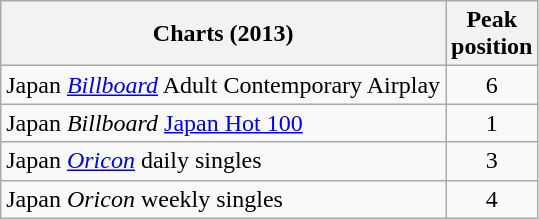<table class="wikitable sortable">
<tr>
<th>Charts (2013)</th>
<th>Peak<br>position</th>
</tr>
<tr>
<td>Japan <em><a href='#'>Billboard</a></em> Adult Contemporary Airplay</td>
<td style="text-align:center;">6</td>
</tr>
<tr>
<td>Japan <em>Billboard</em> <a href='#'>Japan Hot 100</a></td>
<td style="text-align:center;">1</td>
</tr>
<tr>
<td>Japan <em><a href='#'>Oricon</a></em> daily singles</td>
<td align="center">3</td>
</tr>
<tr>
<td>Japan <em>Oricon</em> weekly singles</td>
<td align="center">4</td>
</tr>
</table>
